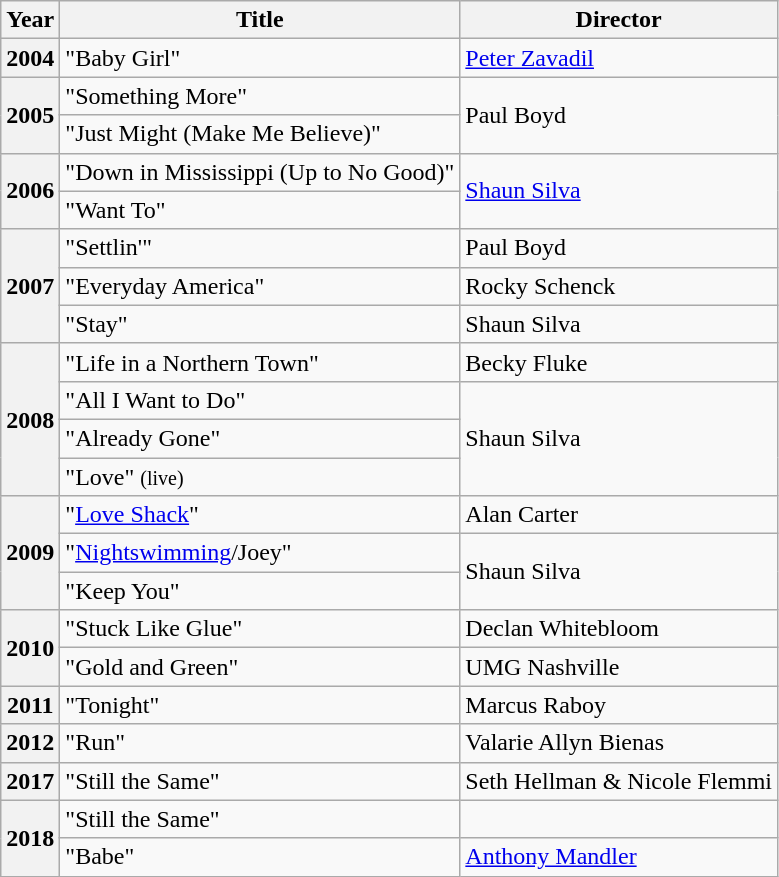<table class=wikitable>
<tr>
<th>Year</th>
<th>Title</th>
<th>Director</th>
</tr>
<tr>
<th>2004</th>
<td>"Baby Girl"</td>
<td><a href='#'>Peter Zavadil</a></td>
</tr>
<tr>
<th rowspan=2>2005</th>
<td>"Something More"</td>
<td rowspan=2>Paul Boyd</td>
</tr>
<tr>
<td>"Just Might (Make Me Believe)"</td>
</tr>
<tr>
<th rowspan=2>2006</th>
<td>"Down in Mississippi (Up to No Good)"</td>
<td rowspan=2><a href='#'>Shaun Silva</a></td>
</tr>
<tr>
<td>"Want To"</td>
</tr>
<tr>
<th rowspan=3>2007</th>
<td>"Settlin'"</td>
<td>Paul Boyd</td>
</tr>
<tr>
<td>"Everyday America"</td>
<td>Rocky Schenck</td>
</tr>
<tr>
<td>"Stay"</td>
<td>Shaun Silva</td>
</tr>
<tr>
<th rowspan=4>2008</th>
<td>"Life in a Northern Town"<br></td>
<td>Becky Fluke</td>
</tr>
<tr>
<td>"All I Want to Do"</td>
<td rowspan=3>Shaun Silva</td>
</tr>
<tr>
<td>"Already Gone"</td>
</tr>
<tr>
<td>"Love" <small>(live)</small></td>
</tr>
<tr>
<th rowspan=3>2009</th>
<td>"<a href='#'>Love Shack</a>"<br></td>
<td>Alan Carter</td>
</tr>
<tr>
<td>"<a href='#'>Nightswimming</a>/Joey" </td>
<td rowspan=2>Shaun Silva</td>
</tr>
<tr>
<td>"Keep You"</td>
</tr>
<tr>
<th rowspan="2">2010</th>
<td>"Stuck Like Glue"</td>
<td>Declan Whitebloom</td>
</tr>
<tr>
<td>"Gold and Green"</td>
<td>UMG Nashville</td>
</tr>
<tr>
<th>2011</th>
<td>"Tonight"</td>
<td>Marcus Raboy</td>
</tr>
<tr>
<th>2012</th>
<td>"Run" </td>
<td>Valarie Allyn Bienas</td>
</tr>
<tr>
<th>2017</th>
<td>"Still the Same" </td>
<td>Seth Hellman & Nicole Flemmi</td>
</tr>
<tr>
<th rowspan="2">2018</th>
<td>"Still the Same" </td>
<td></td>
</tr>
<tr>
<td>"Babe" </td>
<td><a href='#'>Anthony Mandler</a></td>
</tr>
</table>
